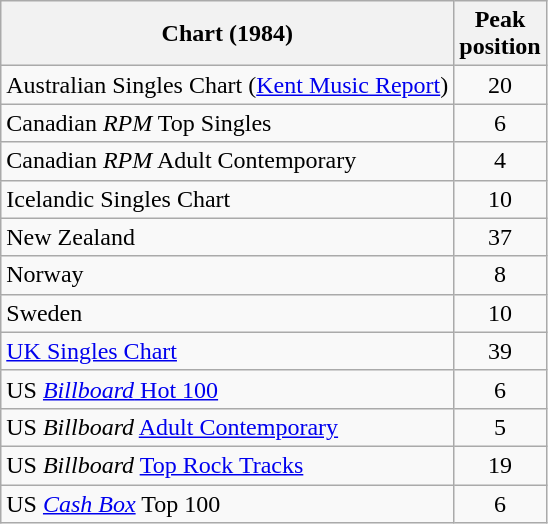<table class="wikitable sortable">
<tr>
<th>Chart (1984)</th>
<th>Peak<br>position</th>
</tr>
<tr>
<td>Australian Singles Chart (<a href='#'>Kent Music Report</a>)</td>
<td align="center">20</td>
</tr>
<tr>
<td>Canadian <em>RPM</em> Top Singles</td>
<td style="text-align:center;">6</td>
</tr>
<tr>
<td>Canadian <em>RPM</em> Adult Contemporary</td>
<td style="text-align:center;">4</td>
</tr>
<tr>
<td>Icelandic Singles Chart</td>
<td align="center">10</td>
</tr>
<tr>
<td>New Zealand</td>
<td style="text-align:center;">37</td>
</tr>
<tr>
<td>Norway</td>
<td style="text-align:center;">8</td>
</tr>
<tr>
<td>Sweden</td>
<td style="text-align:center;">10</td>
</tr>
<tr>
<td><a href='#'>UK Singles Chart</a></td>
<td style="text-align:center;">39</td>
</tr>
<tr>
<td>US <a href='#'><em>Billboard</em> Hot 100</a></td>
<td style="text-align:center;">6</td>
</tr>
<tr>
<td>US <em>Billboard</em> <a href='#'>Adult Contemporary</a></td>
<td style="text-align:center;">5</td>
</tr>
<tr>
<td>US <em>Billboard</em> <a href='#'>Top Rock Tracks</a></td>
<td style="text-align:center;">19</td>
</tr>
<tr>
<td>US <a href='#'><em>Cash Box</em></a> Top 100</td>
<td style="text-align:center;">6</td>
</tr>
</table>
